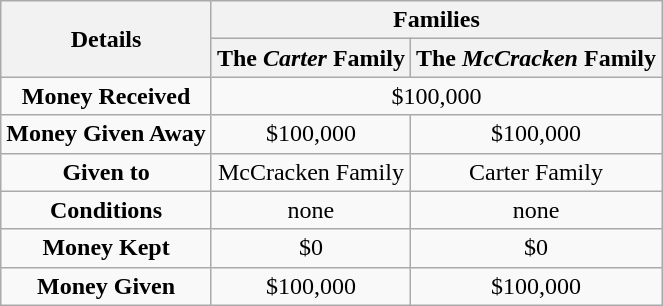<table class="wikitable plainrowheaders" style="text-align: center">
<tr>
<th rowspan="2">Details</th>
<th colspan="2">Families</th>
</tr>
<tr>
<th>The <em>Carter</em> Family</th>
<th>The <em>McCracken</em> Family</th>
</tr>
<tr>
<td><strong>Money Received</strong></td>
<td colspan="2">$100,000</td>
</tr>
<tr>
<td><strong>Money Given Away</strong></td>
<td>$100,000</td>
<td>$100,000</td>
</tr>
<tr>
<td><strong>Given to</strong></td>
<td>McCracken Family</td>
<td>Carter Family</td>
</tr>
<tr>
<td><strong>Conditions</strong></td>
<td>none</td>
<td>none</td>
</tr>
<tr>
<td><strong>Money Kept</strong></td>
<td>$0</td>
<td>$0</td>
</tr>
<tr>
<td><strong>Money Given</strong></td>
<td>$100,000</td>
<td>$100,000</td>
</tr>
</table>
